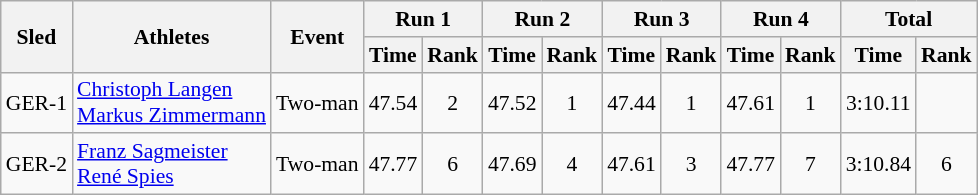<table class="wikitable" border="1" style="font-size:90%">
<tr>
<th rowspan="2">Sled</th>
<th rowspan="2">Athletes</th>
<th rowspan="2">Event</th>
<th colspan="2">Run 1</th>
<th colspan="2">Run 2</th>
<th colspan="2">Run 3</th>
<th colspan="2">Run 4</th>
<th colspan="2">Total</th>
</tr>
<tr>
<th>Time</th>
<th>Rank</th>
<th>Time</th>
<th>Rank</th>
<th>Time</th>
<th>Rank</th>
<th>Time</th>
<th>Rank</th>
<th>Time</th>
<th>Rank</th>
</tr>
<tr>
<td align="center">GER-1</td>
<td><a href='#'>Christoph Langen</a><br><a href='#'>Markus Zimmermann</a></td>
<td>Two-man</td>
<td align="center">47.54</td>
<td align="center">2</td>
<td align="center">47.52</td>
<td align="center">1</td>
<td align="center">47.44</td>
<td align="center">1</td>
<td align="center">47.61</td>
<td align="center">1</td>
<td align="center">3:10.11</td>
<td align="center"></td>
</tr>
<tr>
<td align="center">GER-2</td>
<td><a href='#'>Franz Sagmeister</a><br><a href='#'>René Spies</a></td>
<td>Two-man</td>
<td align="center">47.77</td>
<td align="center">6</td>
<td align="center">47.69</td>
<td align="center">4</td>
<td align="center">47.61</td>
<td align="center">3</td>
<td align="center">47.77</td>
<td align="center">7</td>
<td align="center">3:10.84</td>
<td align="center">6</td>
</tr>
</table>
